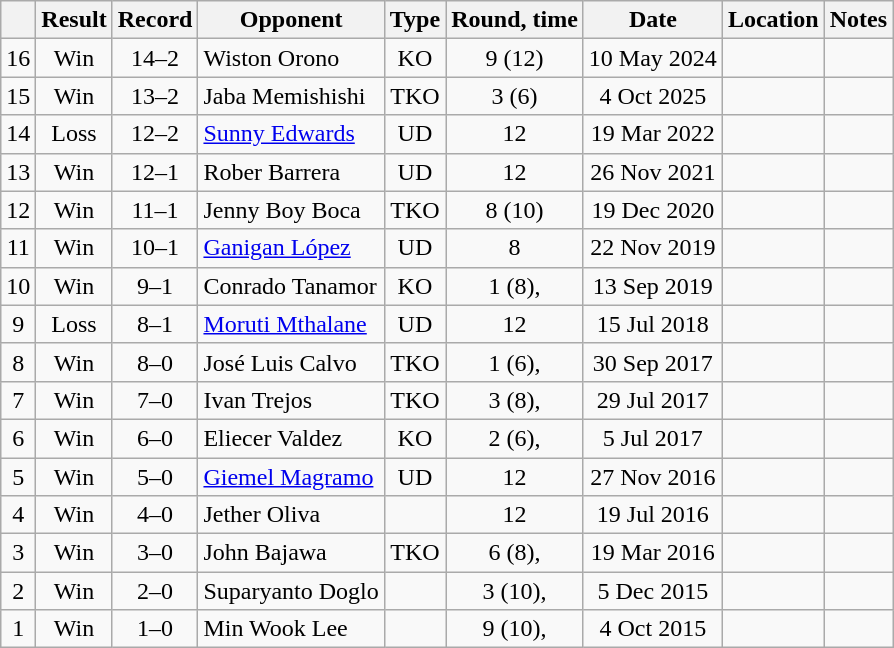<table class="wikitable" style="text-align:center">
<tr>
<th></th>
<th>Result</th>
<th>Record</th>
<th>Opponent</th>
<th>Type</th>
<th>Round, time</th>
<th>Date</th>
<th>Location</th>
<th>Notes</th>
</tr>
<tr>
<td>16</td>
<td>Win</td>
<td>14–2</td>
<td align=left>Wiston Orono</td>
<td>KO</td>
<td>9 (12) </td>
<td>10 May 2024</td>
<td style="text-align:left;"></td>
<td></td>
</tr>
<tr>
<td>15</td>
<td>Win</td>
<td>13–2</td>
<td align=left>Jaba Memishishi</td>
<td>TKO</td>
<td>3 (6) </td>
<td>4 Oct 2025</td>
<td style="text-align:left;"></td>
<td></td>
</tr>
<tr>
<td>14</td>
<td>Loss</td>
<td>12–2</td>
<td align=left><a href='#'>Sunny Edwards</a></td>
<td>UD</td>
<td>12</td>
<td>19 Mar 2022</td>
<td style="text-align:left;"></td>
<td style="text-align:left;"></td>
</tr>
<tr>
<td>13</td>
<td>Win</td>
<td>12–1</td>
<td align=left>Rober Barrera</td>
<td>UD</td>
<td>12</td>
<td>26 Nov 2021</td>
<td align=left></td>
<td style="text-align:left;"></td>
</tr>
<tr>
<td>12</td>
<td>Win</td>
<td>11–1</td>
<td align=left>Jenny Boy Boca</td>
<td>TKO</td>
<td>8 (10) </td>
<td>19 Dec 2020</td>
<td align=left></td>
<td></td>
</tr>
<tr>
<td>11</td>
<td>Win</td>
<td>10–1</td>
<td style="text-align:left;"><a href='#'>Ganigan López</a></td>
<td>UD</td>
<td>8</td>
<td>22 Nov 2019</td>
<td style="text-align:left;"></td>
<td></td>
</tr>
<tr>
<td>10</td>
<td>Win</td>
<td>9–1</td>
<td style="text-align:left;">Conrado Tanamor</td>
<td>KO</td>
<td>1 (8), </td>
<td>13 Sep 2019</td>
<td style="text-align:left;"></td>
<td></td>
</tr>
<tr>
<td>9</td>
<td>Loss</td>
<td>8–1</td>
<td style="text-align:left;"><a href='#'>Moruti Mthalane</a></td>
<td>UD</td>
<td>12</td>
<td>15 Jul 2018</td>
<td style="text-align:left;"></td>
<td style="text-align:left;"></td>
</tr>
<tr>
<td>8</td>
<td>Win</td>
<td>8–0</td>
<td style="text-align:left;">José Luis Calvo</td>
<td>TKO</td>
<td>1 (6), </td>
<td>30 Sep 2017</td>
<td style="text-align:left;"></td>
<td></td>
</tr>
<tr>
<td>7</td>
<td>Win</td>
<td>7–0</td>
<td style="text-align:left;">Ivan Trejos</td>
<td>TKO</td>
<td>3 (8), </td>
<td>29 Jul 2017</td>
<td style="text-align:left;"></td>
<td></td>
</tr>
<tr>
<td>6</td>
<td>Win</td>
<td>6–0</td>
<td style="text-align:left;">Eliecer Valdez</td>
<td>KO</td>
<td>2 (6), </td>
<td>5 Jul 2017</td>
<td style="text-align:left;"></td>
<td></td>
</tr>
<tr>
<td>5</td>
<td>Win</td>
<td>5–0</td>
<td style="text-align:left;"><a href='#'>Giemel Magramo</a></td>
<td>UD</td>
<td>12</td>
<td>27 Nov 2016</td>
<td style="text-align:left;"></td>
<td style="text-align:left;"></td>
</tr>
<tr>
<td>4</td>
<td>Win</td>
<td>4–0</td>
<td style="text-align:left;">Jether Oliva</td>
<td></td>
<td>12</td>
<td>19 Jul 2016</td>
<td style="text-align:left;"></td>
<td style="text-align:left;"></td>
</tr>
<tr>
<td>3</td>
<td>Win</td>
<td>3–0</td>
<td style="text-align:left;">John Bajawa</td>
<td>TKO</td>
<td>6 (8), </td>
<td>19 Mar 2016</td>
<td style="text-align:left;"></td>
<td></td>
</tr>
<tr>
<td>2</td>
<td>Win</td>
<td>2–0</td>
<td style="text-align:left;">Suparyanto Doglo</td>
<td></td>
<td>3 (10), </td>
<td>5 Dec 2015</td>
<td style="text-align:left;"></td>
<td></td>
</tr>
<tr>
<td>1</td>
<td>Win</td>
<td>1–0</td>
<td style="text-align:left;">Min Wook Lee</td>
<td></td>
<td>9 (10), </td>
<td>4 Oct 2015</td>
<td style="text-align:left;"></td>
<td style="text-align:left;"></td>
</tr>
</table>
